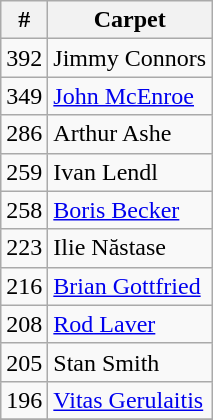<table class="wikitable" style="display:inline-table;">
<tr>
<th width=20>#</th>
<th>Carpet</th>
</tr>
<tr>
<td>392</td>
<td> Jimmy Connors</td>
</tr>
<tr>
<td>349</td>
<td> <a href='#'>John McEnroe</a></td>
</tr>
<tr>
<td>286</td>
<td> Arthur Ashe</td>
</tr>
<tr>
<td>259</td>
<td> Ivan Lendl</td>
</tr>
<tr>
<td>258</td>
<td> <a href='#'>Boris Becker</a></td>
</tr>
<tr>
<td>223</td>
<td> Ilie Năstase</td>
</tr>
<tr>
<td>216</td>
<td> <a href='#'>Brian Gottfried</a></td>
</tr>
<tr>
<td>208</td>
<td> <a href='#'>Rod Laver</a></td>
</tr>
<tr>
<td>205</td>
<td> Stan Smith</td>
</tr>
<tr>
<td>196</td>
<td> <a href='#'>Vitas Gerulaitis</a></td>
</tr>
<tr>
</tr>
</table>
